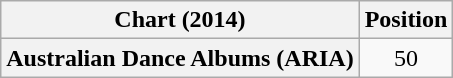<table class="wikitable plainrowheaders" style="text-align:center">
<tr>
<th scope="col">Chart (2014)</th>
<th scope="col">Position</th>
</tr>
<tr>
<th scope="row">Australian Dance Albums (ARIA)</th>
<td>50</td>
</tr>
</table>
